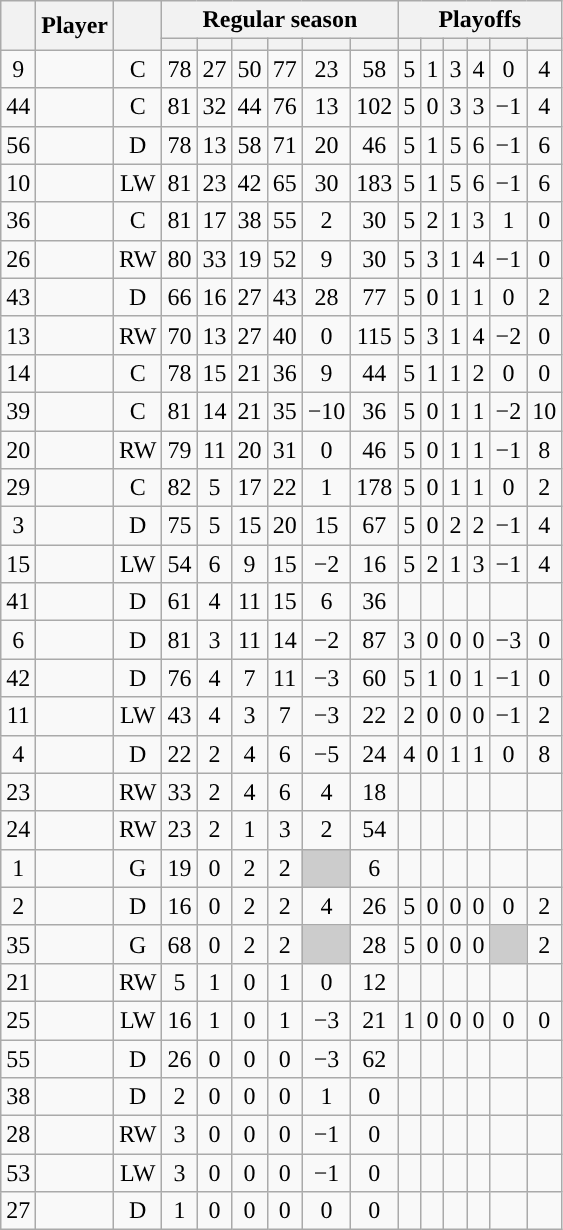<table class="wikitable sortable plainrowheaders" style="text-align:center;">
<tr>
<th scope="col" data-sort-type="number" rowspan="2"></th>
<th scope="col" rowspan="2">Player</th>
<th scope="col" rowspan="2"></th>
<th scope=colgroup colspan=6>Regular season</th>
<th scope=colgroup colspan=6>Playoffs</th>
</tr>
<tr>
<th scope="col" data-sort-type="number"></th>
<th scope="col" data-sort-type="number"></th>
<th scope="col" data-sort-type="number"></th>
<th scope="col" data-sort-type="number"></th>
<th scope="col" data-sort-type="number"></th>
<th scope="col" data-sort-type="number"></th>
<th scope="col" data-sort-type="number"></th>
<th scope="col" data-sort-type="number"></th>
<th scope="col" data-sort-type="number"></th>
<th scope="col" data-sort-type="number"></th>
<th scope="col" data-sort-type="number"></th>
<th scope="col" data-sort-type="number"></th>
</tr>
<tr>
<td scope="row">9</td>
<td align="left"></td>
<td>C</td>
<td>78</td>
<td>27</td>
<td>50</td>
<td>77</td>
<td>23</td>
<td>58</td>
<td>5</td>
<td>1</td>
<td>3</td>
<td>4</td>
<td>0</td>
<td>4</td>
</tr>
<tr>
<td scope="row">44</td>
<td align="left"></td>
<td>C</td>
<td>81</td>
<td>32</td>
<td>44</td>
<td>76</td>
<td>13</td>
<td>102</td>
<td>5</td>
<td>0</td>
<td>3</td>
<td>3</td>
<td>−1</td>
<td>4</td>
</tr>
<tr>
<td scope="row">56</td>
<td align="left"></td>
<td>D</td>
<td>78</td>
<td>13</td>
<td>58</td>
<td>71</td>
<td>20</td>
<td>46</td>
<td>5</td>
<td>1</td>
<td>5</td>
<td>6</td>
<td>−1</td>
<td>6</td>
</tr>
<tr>
<td scope="row">10</td>
<td align="left"></td>
<td>LW</td>
<td>81</td>
<td>23</td>
<td>42</td>
<td>65</td>
<td>30</td>
<td>183</td>
<td>5</td>
<td>1</td>
<td>5</td>
<td>6</td>
<td>−1</td>
<td>6</td>
</tr>
<tr>
<td scope="row">36</td>
<td align="left"></td>
<td>C</td>
<td>81</td>
<td>17</td>
<td>38</td>
<td>55</td>
<td>2</td>
<td>30</td>
<td>5</td>
<td>2</td>
<td>1</td>
<td>3</td>
<td>1</td>
<td>0</td>
</tr>
<tr>
<td scope="row">26</td>
<td align="left"></td>
<td>RW</td>
<td>80</td>
<td>33</td>
<td>19</td>
<td>52</td>
<td>9</td>
<td>30</td>
<td>5</td>
<td>3</td>
<td>1</td>
<td>4</td>
<td>−1</td>
<td>0</td>
</tr>
<tr>
<td scope="row">43</td>
<td align="left"></td>
<td>D</td>
<td>66</td>
<td>16</td>
<td>27</td>
<td>43</td>
<td>28</td>
<td>77</td>
<td>5</td>
<td>0</td>
<td>1</td>
<td>1</td>
<td>0</td>
<td>2</td>
</tr>
<tr>
<td scope="row">13</td>
<td align="left"></td>
<td>RW</td>
<td>70</td>
<td>13</td>
<td>27</td>
<td>40</td>
<td>0</td>
<td>115</td>
<td>5</td>
<td>3</td>
<td>1</td>
<td>4</td>
<td>−2</td>
<td>0</td>
</tr>
<tr>
<td scope="row">14</td>
<td align="left"></td>
<td>C</td>
<td>78</td>
<td>15</td>
<td>21</td>
<td>36</td>
<td>9</td>
<td>44</td>
<td>5</td>
<td>1</td>
<td>1</td>
<td>2</td>
<td>0</td>
<td>0</td>
</tr>
<tr>
<td scope="row">39</td>
<td align="left"></td>
<td>C</td>
<td>81</td>
<td>14</td>
<td>21</td>
<td>35</td>
<td>−10</td>
<td>36</td>
<td>5</td>
<td>0</td>
<td>1</td>
<td>1</td>
<td>−2</td>
<td>10</td>
</tr>
<tr>
<td scope="row">20</td>
<td align="left"></td>
<td>RW</td>
<td>79</td>
<td>11</td>
<td>20</td>
<td>31</td>
<td>0</td>
<td>46</td>
<td>5</td>
<td>0</td>
<td>1</td>
<td>1</td>
<td>−1</td>
<td>8</td>
</tr>
<tr>
<td scope="row">29</td>
<td align="left"></td>
<td>C</td>
<td>82</td>
<td>5</td>
<td>17</td>
<td>22</td>
<td>1</td>
<td>178</td>
<td>5</td>
<td>0</td>
<td>1</td>
<td>1</td>
<td>0</td>
<td>2</td>
</tr>
<tr>
<td scope="row">3</td>
<td align="left"></td>
<td>D</td>
<td>75</td>
<td>5</td>
<td>15</td>
<td>20</td>
<td>15</td>
<td>67</td>
<td>5</td>
<td>0</td>
<td>2</td>
<td>2</td>
<td>−1</td>
<td>4</td>
</tr>
<tr>
<td scope="row">15</td>
<td align="left"></td>
<td>LW</td>
<td>54</td>
<td>6</td>
<td>9</td>
<td>15</td>
<td>−2</td>
<td>16</td>
<td>5</td>
<td>2</td>
<td>1</td>
<td>3</td>
<td>−1</td>
<td>4</td>
</tr>
<tr>
<td scope="row">41</td>
<td align="left"></td>
<td>D</td>
<td>61</td>
<td>4</td>
<td>11</td>
<td>15</td>
<td>6</td>
<td>36</td>
<td></td>
<td></td>
<td></td>
<td></td>
<td></td>
<td></td>
</tr>
<tr>
<td scope="row">6</td>
<td align="left"></td>
<td>D</td>
<td>81</td>
<td>3</td>
<td>11</td>
<td>14</td>
<td>−2</td>
<td>87</td>
<td>3</td>
<td>0</td>
<td>0</td>
<td>0</td>
<td>−3</td>
<td>0</td>
</tr>
<tr>
<td scope="row">42</td>
<td align="left"></td>
<td>D</td>
<td>76</td>
<td>4</td>
<td>7</td>
<td>11</td>
<td>−3</td>
<td>60</td>
<td>5</td>
<td>1</td>
<td>0</td>
<td>1</td>
<td>−1</td>
<td>0</td>
</tr>
<tr>
<td scope="row">11</td>
<td align="left"></td>
<td>LW</td>
<td>43</td>
<td>4</td>
<td>3</td>
<td>7</td>
<td>−3</td>
<td>22</td>
<td>2</td>
<td>0</td>
<td>0</td>
<td>0</td>
<td>−1</td>
<td>2</td>
</tr>
<tr>
<td scope="row">4</td>
<td align="left"></td>
<td>D</td>
<td>22</td>
<td>2</td>
<td>4</td>
<td>6</td>
<td>−5</td>
<td>24</td>
<td>4</td>
<td>0</td>
<td>1</td>
<td>1</td>
<td>0</td>
<td>8</td>
</tr>
<tr>
<td scope="row">23</td>
<td align="left"></td>
<td>RW</td>
<td>33</td>
<td>2</td>
<td>4</td>
<td>6</td>
<td>4</td>
<td>18</td>
<td></td>
<td></td>
<td></td>
<td></td>
<td></td>
<td></td>
</tr>
<tr>
<td scope="row">24</td>
<td align="left"></td>
<td>RW</td>
<td>23</td>
<td>2</td>
<td>1</td>
<td>3</td>
<td>2</td>
<td>54</td>
<td></td>
<td></td>
<td></td>
<td></td>
<td></td>
<td></td>
</tr>
<tr>
<td scope="row">1</td>
<td align="left"></td>
<td>G</td>
<td>19</td>
<td>0</td>
<td>2</td>
<td>2</td>
<td style="background:#ccc"></td>
<td>6</td>
<td></td>
<td></td>
<td></td>
<td></td>
<td></td>
<td></td>
</tr>
<tr>
<td scope="row">2</td>
<td align="left"></td>
<td>D</td>
<td>16</td>
<td>0</td>
<td>2</td>
<td>2</td>
<td>4</td>
<td>26</td>
<td>5</td>
<td>0</td>
<td>0</td>
<td>0</td>
<td>0</td>
<td>2</td>
</tr>
<tr>
<td scope="row">35</td>
<td align="left"></td>
<td>G</td>
<td>68</td>
<td>0</td>
<td>2</td>
<td>2</td>
<td style="background:#ccc"></td>
<td>28</td>
<td>5</td>
<td>0</td>
<td>0</td>
<td>0</td>
<td style="background:#ccc"></td>
<td>2</td>
</tr>
<tr>
<td scope="row">21</td>
<td align="left"></td>
<td>RW</td>
<td>5</td>
<td>1</td>
<td>0</td>
<td>1</td>
<td>0</td>
<td>12</td>
<td></td>
<td></td>
<td></td>
<td></td>
<td></td>
<td></td>
</tr>
<tr>
<td scope="row">25</td>
<td align="left"></td>
<td>LW</td>
<td>16</td>
<td>1</td>
<td>0</td>
<td>1</td>
<td>−3</td>
<td>21</td>
<td>1</td>
<td>0</td>
<td>0</td>
<td>0</td>
<td>0</td>
<td>0</td>
</tr>
<tr>
<td scope="row">55</td>
<td align="left"></td>
<td>D</td>
<td>26</td>
<td>0</td>
<td>0</td>
<td>0</td>
<td>−3</td>
<td>62</td>
<td></td>
<td></td>
<td></td>
<td></td>
<td></td>
<td></td>
</tr>
<tr>
<td scope="row">38</td>
<td align="left"></td>
<td>D</td>
<td>2</td>
<td>0</td>
<td>0</td>
<td>0</td>
<td>1</td>
<td>0</td>
<td></td>
<td></td>
<td></td>
<td></td>
<td></td>
<td></td>
</tr>
<tr>
<td scope="row">28</td>
<td align="left"></td>
<td>RW</td>
<td>3</td>
<td>0</td>
<td>0</td>
<td>0</td>
<td>−1</td>
<td>0</td>
<td></td>
<td></td>
<td></td>
<td></td>
<td></td>
<td></td>
</tr>
<tr>
<td scope="row">53</td>
<td align="left"></td>
<td>LW</td>
<td>3</td>
<td>0</td>
<td>0</td>
<td>0</td>
<td>−1</td>
<td>0</td>
<td></td>
<td></td>
<td></td>
<td></td>
<td></td>
<td></td>
</tr>
<tr>
<td scope="row">27</td>
<td align="left"></td>
<td>D</td>
<td>1</td>
<td>0</td>
<td>0</td>
<td>0</td>
<td>0</td>
<td>0</td>
<td></td>
<td></td>
<td></td>
<td></td>
<td></td>
<td></td>
</tr>
</table>
